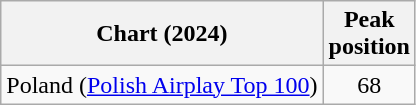<table class="wikitable">
<tr>
<th>Chart (2024)</th>
<th>Peak<br>position</th>
</tr>
<tr>
<td>Poland (<a href='#'>Polish Airplay Top 100</a>)</td>
<td align="center">68</td>
</tr>
</table>
